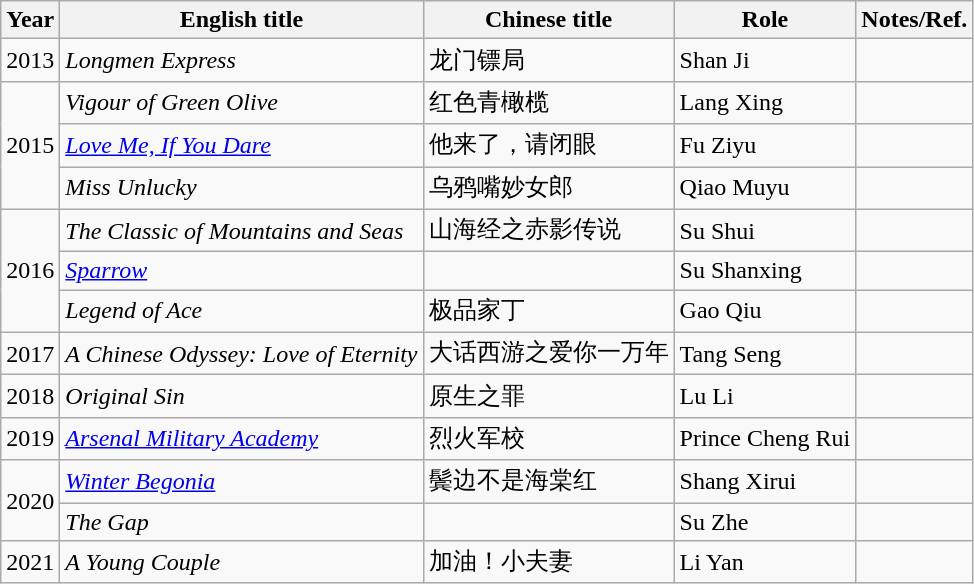<table class="wikitable sortable">
<tr>
<th>Year</th>
<th>English title</th>
<th>Chinese title</th>
<th>Role</th>
<th class="unsortable">Notes/Ref.</th>
</tr>
<tr>
<td>2013</td>
<td><em>Longmen Express</em></td>
<td>龙门镖局</td>
<td>Shan Ji</td>
<td></td>
</tr>
<tr>
<td rowspan=3>2015</td>
<td><em>Vigour of Green Olive</em></td>
<td>红色青橄榄</td>
<td>Lang Xing</td>
<td></td>
</tr>
<tr>
<td><em><a href='#'>Love Me, If You Dare</a></em></td>
<td>他来了，请闭眼</td>
<td>Fu Ziyu</td>
<td></td>
</tr>
<tr>
<td><em>Miss Unlucky</em></td>
<td>乌鸦嘴妙女郎</td>
<td>Qiao Muyu</td>
<td></td>
</tr>
<tr>
<td rowspan=3>2016</td>
<td><em>The Classic of Mountains and Seas</em></td>
<td>山海经之赤影传说</td>
<td>Su Shui</td>
<td></td>
</tr>
<tr>
<td><em><a href='#'>Sparrow</a></em></td>
<td></td>
<td>Su Shanxing</td>
<td></td>
</tr>
<tr>
<td><em>Legend of Ace</em></td>
<td>极品家丁</td>
<td>Gao Qiu</td>
<td></td>
</tr>
<tr>
<td rowspan="1">2017</td>
<td><em>A Chinese Odyssey: Love of Eternity </em></td>
<td>大话西游之爱你一万年</td>
<td>Tang Seng</td>
<td></td>
</tr>
<tr>
<td>2018</td>
<td><em>Original Sin</em></td>
<td>原生之罪</td>
<td>Lu Li</td>
<td></td>
</tr>
<tr>
<td>2019</td>
<td><em><a href='#'>Arsenal Military Academy</a> </em></td>
<td>烈火军校</td>
<td>Prince Cheng Rui</td>
<td></td>
</tr>
<tr>
<td rowspan=2>2020</td>
<td><em><a href='#'>Winter Begonia</a></em></td>
<td>鬓边不是海棠红</td>
<td>Shang Xirui</td>
<td></td>
</tr>
<tr>
<td><em>The Gap</em></td>
<td></td>
<td>Su Zhe</td>
<td></td>
</tr>
<tr>
<td>2021</td>
<td><em>A Young Couple</em></td>
<td>加油！小夫妻</td>
<td>Li Yan</td>
<td></td>
</tr>
</table>
